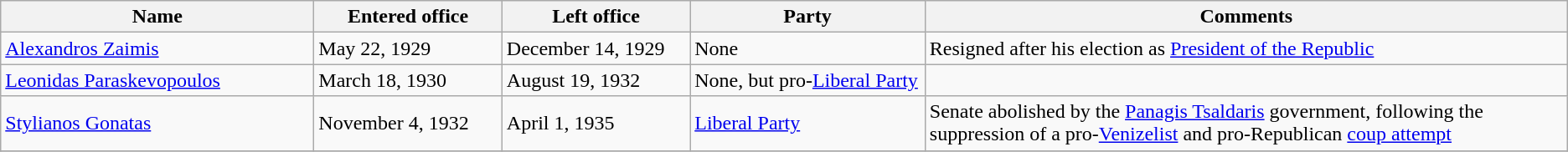<table class="wikitable">
<tr>
<th style="width:20%;">Name</th>
<th style="width:12%;">Entered office</th>
<th style="width:12%;">Left office</th>
<th style="width:15%;">Party</th>
<th style="width:41%;">Comments</th>
</tr>
<tr>
<td><a href='#'>Alexandros Zaimis</a></td>
<td>May 22, 1929</td>
<td>December 14, 1929</td>
<td>None</td>
<td>Resigned after his election as <a href='#'>President of the Republic</a></td>
</tr>
<tr>
<td><a href='#'>Leonidas Paraskevopoulos</a></td>
<td>March 18, 1930</td>
<td>August 19, 1932</td>
<td>None, but pro-<a href='#'>Liberal Party</a></td>
<td></td>
</tr>
<tr>
<td><a href='#'>Stylianos Gonatas</a></td>
<td>November 4, 1932</td>
<td>April 1, 1935</td>
<td><a href='#'>Liberal Party</a></td>
<td>Senate abolished by the <a href='#'>Panagis Tsaldaris</a> government, following the suppression of a pro-<a href='#'>Venizelist</a> and pro-Republican <a href='#'>coup attempt</a></td>
</tr>
<tr>
</tr>
</table>
